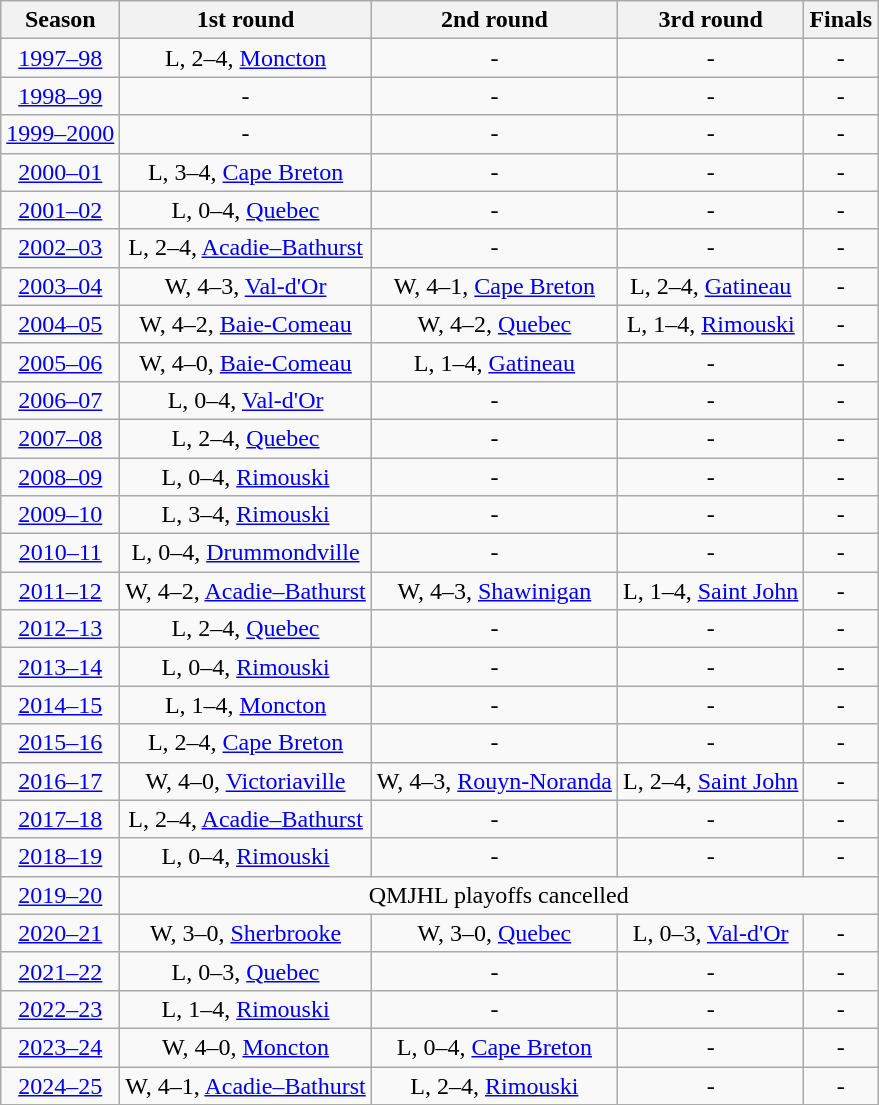<table class="wikitable" style="text-align:center">
<tr>
<th>Season</th>
<th>1st round</th>
<th>2nd round</th>
<th>3rd round</th>
<th>Finals</th>
</tr>
<tr>
<td><a href='#'>1997–98</a></td>
<td>L, 2–4, <a href='#'>Moncton</a></td>
<td>-</td>
<td>-</td>
<td>-</td>
</tr>
<tr>
<td><a href='#'>1998–99</a></td>
<td>-</td>
<td>-</td>
<td>-</td>
<td>-</td>
</tr>
<tr>
<td><a href='#'>1999–2000</a></td>
<td>-</td>
<td>-</td>
<td>-</td>
<td>-</td>
</tr>
<tr>
<td><a href='#'>2000–01</a></td>
<td>L, 3–4, <a href='#'>Cape Breton</a></td>
<td>-</td>
<td>-</td>
<td>-</td>
</tr>
<tr>
<td><a href='#'>2001–02</a></td>
<td>L, 0–4, <a href='#'>Quebec</a></td>
<td>-</td>
<td>-</td>
<td>-</td>
</tr>
<tr>
<td><a href='#'>2002–03</a></td>
<td>L, 2–4, <a href='#'>Acadie–Bathurst</a></td>
<td>-</td>
<td>-</td>
<td>-</td>
</tr>
<tr>
<td><a href='#'>2003–04</a></td>
<td>W, 4–3, <a href='#'>Val-d'Or</a></td>
<td>W, 4–1, <a href='#'>Cape Breton</a></td>
<td>L, 2–4, <a href='#'>Gatineau</a></td>
<td>-</td>
</tr>
<tr>
<td><a href='#'>2004–05</a></td>
<td>W, 4–2, <a href='#'>Baie-Comeau</a></td>
<td>W, 4–2, <a href='#'>Quebec</a></td>
<td>L, 1–4, <a href='#'>Rimouski</a></td>
<td>-</td>
</tr>
<tr>
<td><a href='#'>2005–06</a></td>
<td>W, 4–0, <a href='#'>Baie-Comeau</a></td>
<td>L, 1–4, <a href='#'>Gatineau</a></td>
<td>-</td>
<td>-</td>
</tr>
<tr>
<td><a href='#'>2006–07</a></td>
<td>L, 0–4, <a href='#'>Val-d'Or</a></td>
<td>-</td>
<td>-</td>
<td>-</td>
</tr>
<tr>
<td><a href='#'>2007–08</a></td>
<td>L, 2–4, <a href='#'>Quebec</a></td>
<td>-</td>
<td>-</td>
<td>-</td>
</tr>
<tr>
<td><a href='#'>2008–09</a></td>
<td>L, 0–4, <a href='#'>Rimouski</a></td>
<td>-</td>
<td>-</td>
<td>-</td>
</tr>
<tr>
<td><a href='#'>2009–10</a></td>
<td>L, 3–4, <a href='#'>Rimouski</a></td>
<td>-</td>
<td>-</td>
<td>-</td>
</tr>
<tr>
<td><a href='#'>2010–11</a></td>
<td>L, 0–4, <a href='#'>Drummondville</a></td>
<td>-</td>
<td>-</td>
<td>-</td>
</tr>
<tr>
<td><a href='#'>2011–12</a></td>
<td>W, 4–2, <a href='#'>Acadie–Bathurst</a></td>
<td>W, 4–3, <a href='#'>Shawinigan</a></td>
<td>L, 1–4, <a href='#'>Saint John</a></td>
<td>-</td>
</tr>
<tr>
<td><a href='#'>2012–13</a></td>
<td>L, 2–4, <a href='#'>Quebec</a></td>
<td>-</td>
<td>-</td>
<td>-</td>
</tr>
<tr>
<td><a href='#'>2013–14</a></td>
<td>L, 0–4, <a href='#'>Rimouski</a></td>
<td>-</td>
<td>-</td>
<td>-</td>
</tr>
<tr>
<td><a href='#'>2014–15</a></td>
<td>L, 1–4, <a href='#'>Moncton</a></td>
<td>-</td>
<td>-</td>
<td>-</td>
</tr>
<tr>
<td><a href='#'>2015–16</a></td>
<td>L, 2–4, <a href='#'>Cape Breton</a></td>
<td>-</td>
<td>-</td>
<td>-</td>
</tr>
<tr>
<td><a href='#'>2016–17</a></td>
<td>W, 4–0, <a href='#'>Victoriaville</a></td>
<td>W, 4–3, <a href='#'>Rouyn-Noranda</a></td>
<td>L, 2–4, <a href='#'>Saint John</a></td>
<td>-</td>
</tr>
<tr>
<td><a href='#'>2017–18</a></td>
<td>L, 2–4, <a href='#'>Acadie–Bathurst</a></td>
<td>-</td>
<td>-</td>
<td>-</td>
</tr>
<tr>
<td><a href='#'>2018–19</a></td>
<td>L, 0–4, <a href='#'>Rimouski</a></td>
<td>-</td>
<td>-</td>
<td>-</td>
</tr>
<tr>
<td><a href='#'>2019–20</a></td>
<td colspan="4">QMJHL playoffs cancelled</td>
</tr>
<tr>
<td><a href='#'>2020–21</a></td>
<td>W, 3–0, <a href='#'>Sherbrooke</a></td>
<td>W, 3–0, <a href='#'>Quebec</a></td>
<td>L, 0–3, <a href='#'>Val-d'Or</a></td>
<td>-</td>
</tr>
<tr>
<td><a href='#'>2021–22</a></td>
<td>L, 0–3, <a href='#'>Quebec</a></td>
<td>-</td>
<td>-</td>
<td>-</td>
</tr>
<tr>
<td><a href='#'>2022–23</a></td>
<td>L, 1–4, <a href='#'>Rimouski</a></td>
<td>-</td>
<td>-</td>
<td>-</td>
</tr>
<tr>
<td><a href='#'>2023–24</a></td>
<td>W, 4–0, <a href='#'>Moncton</a></td>
<td>L, 0–4, <a href='#'>Cape Breton</a></td>
<td>-</td>
<td>-</td>
</tr>
<tr>
<td><a href='#'>2024–25</a></td>
<td>W, 4–1, <a href='#'>Acadie–Bathurst</a></td>
<td>L, 2–4, <a href='#'>Rimouski</a></td>
<td>-</td>
<td>-</td>
</tr>
</table>
